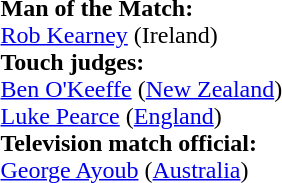<table style="width:100%">
<tr>
<td><br><strong>Man of the Match:</strong>
<br><a href='#'>Rob Kearney</a> (Ireland)<br><strong>Touch judges:</strong>
<br><a href='#'>Ben O'Keeffe</a> (<a href='#'>New Zealand</a>)
<br><a href='#'>Luke Pearce</a> (<a href='#'>England</a>)
<br><strong>Television match official:</strong>
<br><a href='#'>George Ayoub</a> (<a href='#'>Australia</a>)</td>
</tr>
</table>
